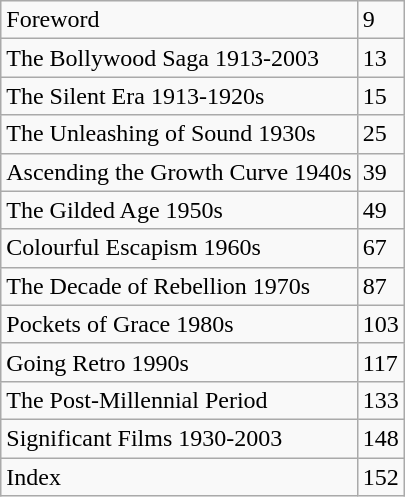<table class="wikitable">
<tr>
<td>Foreword</td>
<td>9</td>
</tr>
<tr>
<td>The Bollywood Saga 1913-2003</td>
<td>13</td>
</tr>
<tr>
<td>The Silent Era 1913-1920s</td>
<td>15</td>
</tr>
<tr>
<td>The Unleashing of Sound 1930s</td>
<td>25</td>
</tr>
<tr>
<td>Ascending the Growth Curve 1940s</td>
<td>39</td>
</tr>
<tr>
<td>The Gilded Age 1950s</td>
<td>49</td>
</tr>
<tr>
<td>Colourful Escapism 1960s</td>
<td>67</td>
</tr>
<tr>
<td>The Decade of Rebellion 1970s</td>
<td>87</td>
</tr>
<tr>
<td>Pockets of Grace 1980s</td>
<td>103</td>
</tr>
<tr>
<td>Going Retro 1990s</td>
<td>117</td>
</tr>
<tr>
<td>The Post-Millennial Period</td>
<td>133</td>
</tr>
<tr>
<td>Significant Films 1930-2003</td>
<td>148</td>
</tr>
<tr>
<td>Index</td>
<td>152</td>
</tr>
</table>
